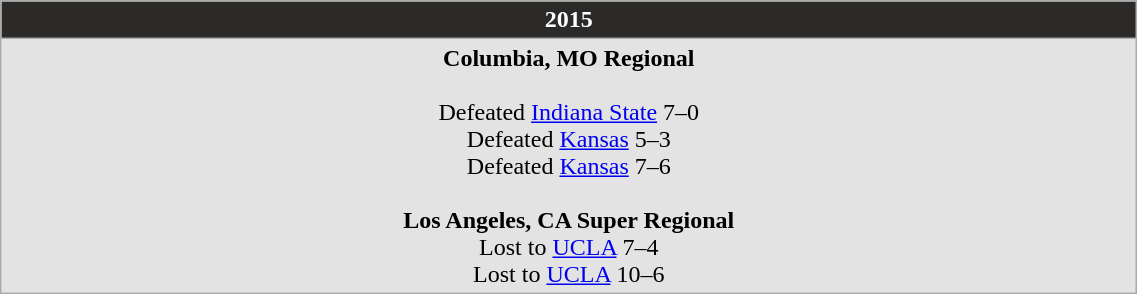<table Class="wikitable" width="60%">
<tr>
<th style="background:#2C2A29; color:white;">2015</th>
</tr>
<tr style="background: #e3e3e3;">
<td align="center"><strong>Columbia, MO Regional</strong><br><br>Defeated <a href='#'>Indiana State</a> 7–0<br>
Defeated <a href='#'>Kansas</a> 5–3<br>
Defeated <a href='#'>Kansas</a> 7–6<br><br><strong>Los Angeles, CA Super Regional</strong><br>
Lost to <a href='#'>UCLA</a> 7–4<br>
Lost to <a href='#'>UCLA</a> 10–6</td>
</tr>
</table>
